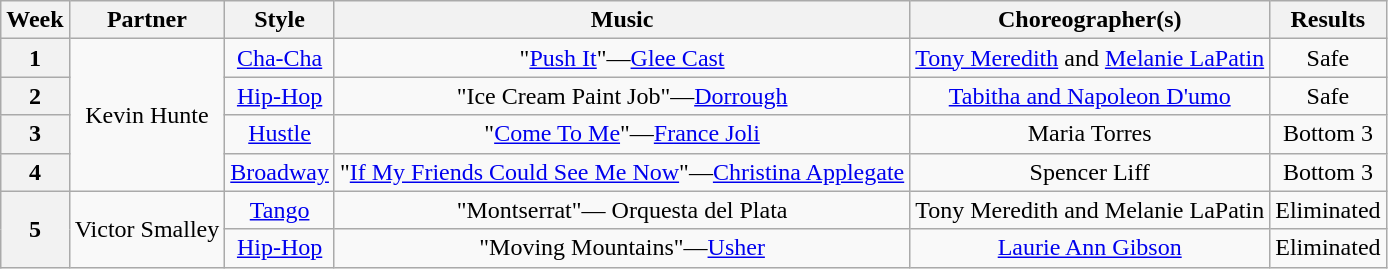<table class="wikitable" style="text-align:center">
<tr>
<th scope="col">Week</th>
<th scope="col">Partner</th>
<th scope="col">Style</th>
<th scope="col">Music</th>
<th scope="col">Choreographer(s)</th>
<th scope="col">Results</th>
</tr>
<tr>
<th scope="row">1</th>
<td rowspan="4">Kevin Hunte</td>
<td><a href='#'>Cha-Cha</a></td>
<td>"<a href='#'>Push It</a>"—<a href='#'>Glee Cast</a></td>
<td><a href='#'>Tony Meredith</a> and <a href='#'>Melanie LaPatin</a></td>
<td>Safe</td>
</tr>
<tr>
<th scope="row">2</th>
<td><a href='#'>Hip-Hop</a></td>
<td>"Ice Cream Paint Job"—<a href='#'>Dorrough</a></td>
<td><a href='#'>Tabitha and Napoleon D'umo</a></td>
<td>Safe</td>
</tr>
<tr>
<th scope="row">3</th>
<td><a href='#'>Hustle</a></td>
<td>"<a href='#'>Come To Me</a>"—<a href='#'>France Joli</a></td>
<td>Maria Torres</td>
<td>Bottom 3</td>
</tr>
<tr>
<th scope="row">4</th>
<td><a href='#'>Broadway</a></td>
<td>"<a href='#'>If My Friends Could See Me Now</a>"—<a href='#'>Christina Applegate</a></td>
<td>Spencer Liff</td>
<td>Bottom 3</td>
</tr>
<tr>
<th scope="row" rowspan="2">5</th>
<td rowspan="2">Victor Smalley</td>
<td><a href='#'>Tango</a></td>
<td>"Montserrat"— Orquesta del Plata</td>
<td>Tony Meredith and Melanie LaPatin</td>
<td>Eliminated</td>
</tr>
<tr>
<td><a href='#'>Hip-Hop</a></td>
<td>"Moving Mountains"—<a href='#'>Usher</a></td>
<td><a href='#'>Laurie Ann Gibson</a></td>
<td>Eliminated</td>
</tr>
</table>
